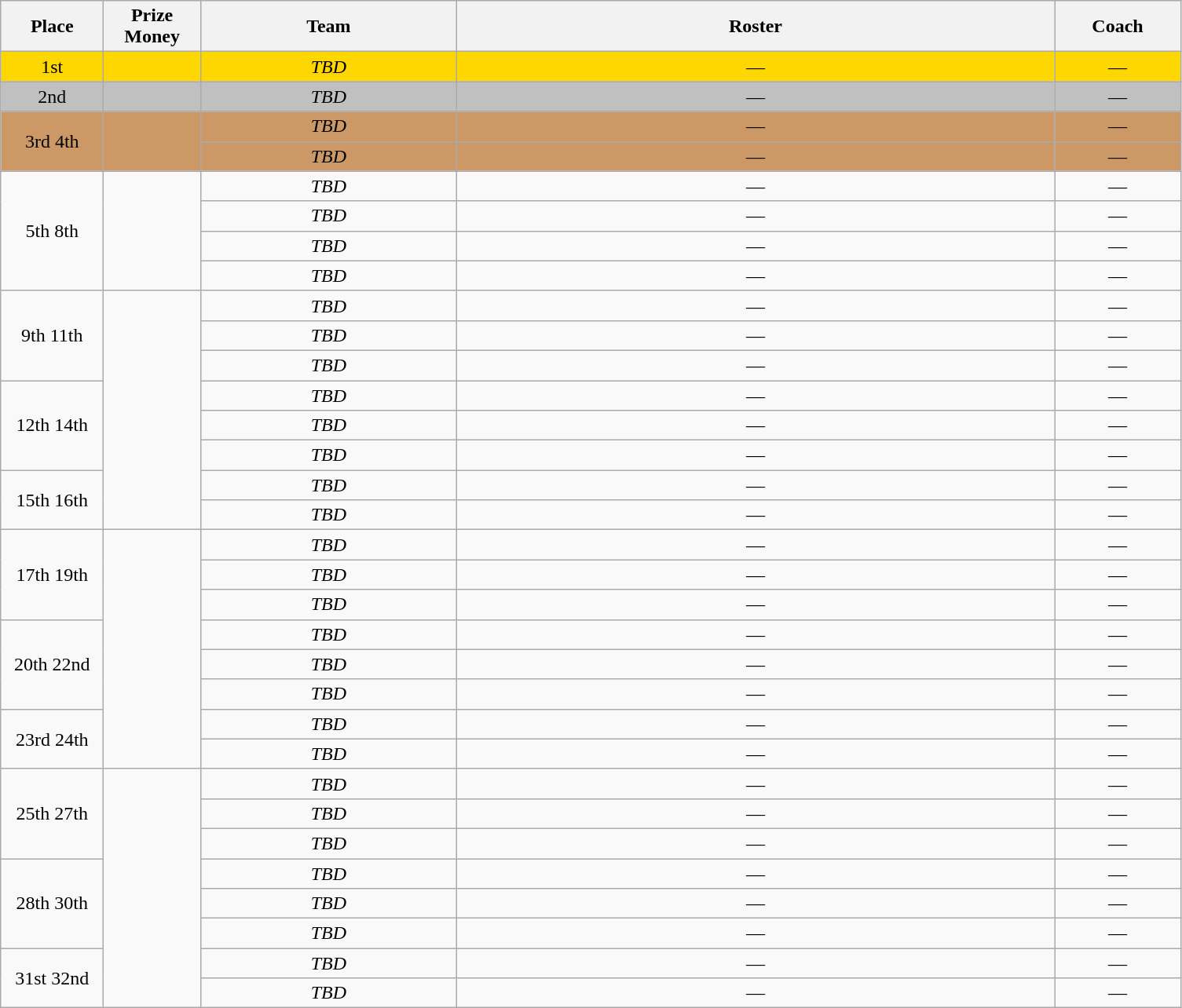<table class="wikitable" style="text-align:center">
<tr>
<th width="80px">Place</th>
<th width="75px">Prize Money</th>
<th width="210">Team</th>
<th width="500px">Roster</th>
<th width="100">Coach</th>
</tr>
<tr style="background:gold;">
<td>1st</td>
<td></td>
<td><em>TBD</em></td>
<td>—</td>
<td>—</td>
</tr>
<tr style="background:silver;">
<td>2nd</td>
<td></td>
<td><em>TBD</em></td>
<td>—</td>
<td>—</td>
</tr>
<tr style="background:#c96;">
<td rowspan="2">3rd  4th</td>
<td rowspan="2"></td>
<td><em>TBD</em></td>
<td>—</td>
<td>—</td>
</tr>
<tr style="background:#c96;">
<td><em>TBD</em></td>
<td>—</td>
<td>—</td>
</tr>
<tr>
<td rowspan="4">5th  8th</td>
<td rowspan="4"></td>
<td><em>TBD</em></td>
<td>—</td>
<td>—</td>
</tr>
<tr>
<td><em>TBD</em></td>
<td>—</td>
<td>—</td>
</tr>
<tr>
<td><em>TBD</em></td>
<td>—</td>
<td>—</td>
</tr>
<tr>
<td><em>TBD</em></td>
<td>—</td>
<td>—</td>
</tr>
<tr>
<td rowspan="3">9th  11th</td>
<td rowspan="8"></td>
<td><em>TBD</em></td>
<td>—</td>
<td>—</td>
</tr>
<tr>
<td><em>TBD</em></td>
<td>—</td>
<td>—</td>
</tr>
<tr>
<td><em>TBD</em></td>
<td>—</td>
<td>—</td>
</tr>
<tr>
<td rowspan="3">12th  14th</td>
<td><em>TBD</em></td>
<td>—</td>
<td>—</td>
</tr>
<tr>
<td><em>TBD</em></td>
<td>—</td>
<td>—</td>
</tr>
<tr>
<td><em>TBD</em></td>
<td>—</td>
<td>—</td>
</tr>
<tr>
<td rowspan="2">15th  16th</td>
<td><em>TBD</em></td>
<td>—</td>
<td>—</td>
</tr>
<tr>
<td><em>TBD</em></td>
<td>—</td>
<td>—</td>
</tr>
<tr>
<td rowspan="3">17th  19th</td>
<td rowspan="8"></td>
<td><em>TBD</em></td>
<td>—</td>
<td>—</td>
</tr>
<tr>
<td><em>TBD</em></td>
<td>—</td>
<td>—</td>
</tr>
<tr>
<td><em>TBD</em></td>
<td>—</td>
<td>—</td>
</tr>
<tr>
<td rowspan="3">20th  22nd</td>
<td><em>TBD</em></td>
<td>—</td>
<td>—</td>
</tr>
<tr>
<td><em>TBD</em></td>
<td>—</td>
<td>—</td>
</tr>
<tr>
<td><em>TBD</em></td>
<td>—</td>
<td>—</td>
</tr>
<tr>
<td rowspan="2">23rd  24th</td>
<td><em>TBD</em></td>
<td>—</td>
<td>—</td>
</tr>
<tr>
<td><em>TBD</em></td>
<td>—</td>
<td>—</td>
</tr>
<tr>
<td rowspan="3">25th  27th</td>
<td rowspan="8"></td>
<td><em>TBD</em></td>
<td>—</td>
<td>—</td>
</tr>
<tr>
<td><em>TBD</em></td>
<td>—</td>
<td>—</td>
</tr>
<tr>
<td><em>TBD</em></td>
<td>—</td>
<td>—</td>
</tr>
<tr>
<td rowspan="3">28th  30th</td>
<td><em>TBD</em></td>
<td>—</td>
<td>—</td>
</tr>
<tr>
<td><em>TBD</em></td>
<td>—</td>
<td>—</td>
</tr>
<tr>
<td><em>TBD</em></td>
<td>—</td>
<td>—</td>
</tr>
<tr>
<td rowspan="2">31st  32nd</td>
<td><em>TBD</em></td>
<td>—</td>
<td>—</td>
</tr>
<tr>
<td><em>TBD</em></td>
<td>—</td>
<td>—</td>
</tr>
</table>
